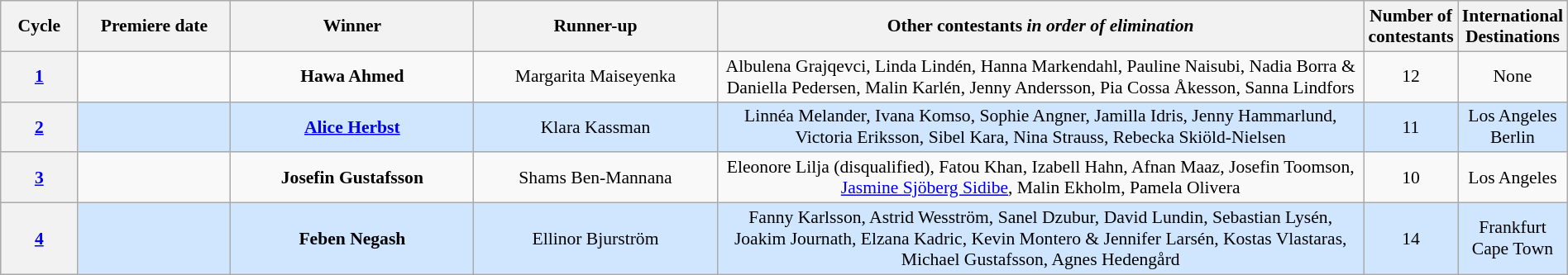<table class="wikitable" style="font-size:90%; width:100%; text-align: center;">
<tr>
<th style="width:5%;">Cycle</th>
<th style="width:10%;">Premiere date</th>
<th width=16%>Winner</th>
<th width=16%>Runner-up</th>
<th style="width:43%;">Other contestants <em>in order of elimination</em></th>
<th style="width:3%;">Number of contestants</th>
<th style="width:8%;">International Destinations</th>
</tr>
<tr>
<th><a href='#'>1</a></th>
<td></td>
<td><strong>Hawa Ahmed</strong></td>
<td>Margarita Maiseyenka</td>
<td>Albulena Grajqevci, Linda Lindén, Hanna Markendahl, Pauline Naisubi, Nadia Borra & Daniella Pedersen, Malin Karlén, Jenny Andersson, Pia Cossa Åkesson, Sanna Lindfors</td>
<td>12</td>
<td>None</td>
</tr>
<tr style="background: #D0E6FF;">
<th><a href='#'>2</a></th>
<td></td>
<td><strong><a href='#'>Alice Herbst</a></strong></td>
<td>Klara Kassman</td>
<td>Linnéa Melander, Ivana Komso, Sophie Angner, Jamilla Idris, Jenny Hammarlund, Victoria Eriksson, Sibel Kara, Nina Strauss, Rebecka Skiöld-Nielsen</td>
<td>11</td>
<td>Los Angeles<br>Berlin</td>
</tr>
<tr>
<th><a href='#'>3</a></th>
<td></td>
<td><strong>Josefin Gustafsson</strong></td>
<td>Shams Ben-Mannana</td>
<td>Eleonore Lilja (disqualified), Fatou Khan, Izabell Hahn, Afnan Maaz, Josefin Toomson, <a href='#'>Jasmine Sjöberg Sidibe</a>, Malin Ekholm, Pamela Olivera</td>
<td>10</td>
<td>Los Angeles</td>
</tr>
<tr style="background: #D0E6FF;">
<th><a href='#'>4</a></th>
<td></td>
<td><strong>Feben Negash </strong></td>
<td>Ellinor Bjurström</td>
<td>Fanny Karlsson, Astrid Wesström, Sanel Dzubur, David Lundin, Sebastian Lysén, Joakim Journath, Elzana Kadric, Kevin Montero & Jennifer Larsén, Kostas Vlastaras, Michael Gustafsson, Agnes Hedengård</td>
<td>14</td>
<td>Frankfurt<br>Cape Town</td>
</tr>
</table>
